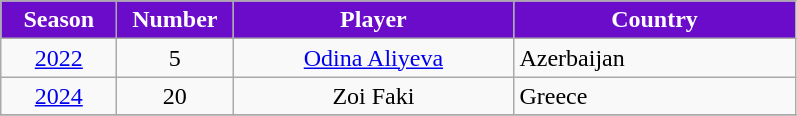<table class="wikitable">
<tr>
<th width=70px style="background: #6B0CCA ; color: white; text-align: center">Season</th>
<th width=70px style="background: #6B0CCA ; color: white">Number</th>
<th width=180px style="background: #6B0CCA; color: white">Player</th>
<th width=180px style="background: #6B0CCA; color: white">Country</th>
</tr>
<tr style="text-align:left;">
<td rowspan="1" style="text-align:center;"><a href='#'>2022</a></td>
<td align=center>5</td>
<td align=center><a href='#'>Odina Aliyeva</a></td>
<td> Azerbaijan</td>
</tr>
<tr style="text-align:left;">
<td rowspan="1" style="text-align:center;"><a href='#'>2024</a></td>
<td align=center>20</td>
<td align=center>Zoi Faki </td>
<td> Greece</td>
</tr>
<tr>
</tr>
</table>
